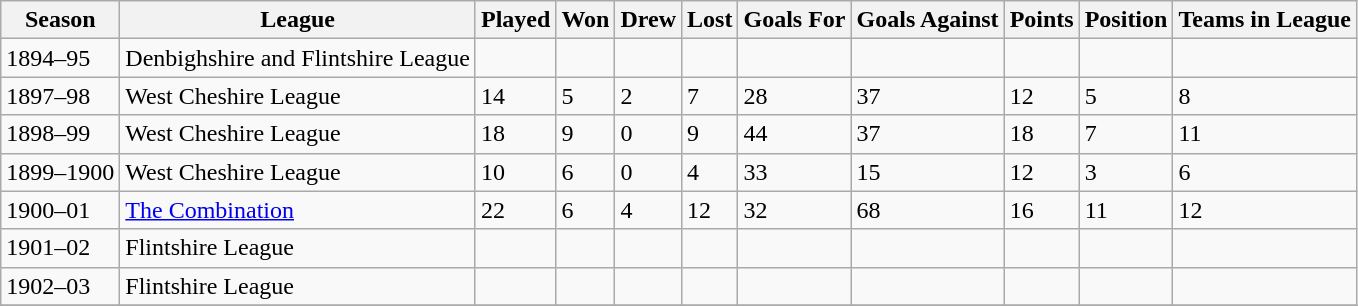<table class="wikitable">
<tr>
<th>Season</th>
<th>League</th>
<th>Played</th>
<th>Won</th>
<th>Drew</th>
<th>Lost</th>
<th>Goals For</th>
<th>Goals Against</th>
<th>Points</th>
<th>Position</th>
<th>Teams in League</th>
</tr>
<tr>
<td>1894–95</td>
<td>Denbighshire and Flintshire League</td>
<td></td>
<td></td>
<td></td>
<td></td>
<td></td>
<td></td>
<td></td>
<td></td>
<td></td>
</tr>
<tr>
<td>1897–98</td>
<td>West Cheshire League</td>
<td>14</td>
<td>5</td>
<td>2</td>
<td>7</td>
<td>28</td>
<td>37</td>
<td>12</td>
<td>5</td>
<td>8</td>
</tr>
<tr>
<td>1898–99</td>
<td>West Cheshire League</td>
<td>18</td>
<td>9</td>
<td>0</td>
<td>9</td>
<td>44</td>
<td>37</td>
<td>18</td>
<td>7</td>
<td>11</td>
</tr>
<tr>
<td>1899–1900</td>
<td>West Cheshire League</td>
<td>10</td>
<td>6</td>
<td>0</td>
<td>4</td>
<td>33</td>
<td>15</td>
<td>12</td>
<td>3</td>
<td>6</td>
</tr>
<tr>
<td>1900–01</td>
<td><a href='#'>The Combination</a></td>
<td>22</td>
<td>6</td>
<td>4</td>
<td>12</td>
<td>32</td>
<td>68</td>
<td>16</td>
<td>11</td>
<td>12</td>
</tr>
<tr>
<td>1901–02</td>
<td>Flintshire League</td>
<td></td>
<td></td>
<td></td>
<td></td>
<td></td>
<td></td>
<td></td>
<td></td>
<td></td>
</tr>
<tr>
<td>1902–03</td>
<td>Flintshire League</td>
<td></td>
<td></td>
<td></td>
<td></td>
<td></td>
<td></td>
<td></td>
<td></td>
<td></td>
</tr>
<tr>
</tr>
</table>
